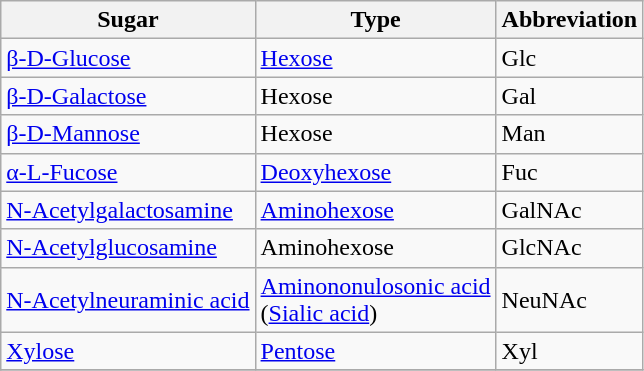<table class="wikitable">
<tr>
<th>Sugar</th>
<th>Type</th>
<th>Abbreviation</th>
</tr>
<tr>
<td><a href='#'>β-D-Glucose</a></td>
<td><a href='#'>Hexose</a></td>
<td>Glc</td>
</tr>
<tr>
<td><a href='#'>β-D-Galactose</a></td>
<td>Hexose</td>
<td>Gal</td>
</tr>
<tr>
<td><a href='#'>β-D-Mannose</a></td>
<td>Hexose</td>
<td>Man</td>
</tr>
<tr>
<td><a href='#'>α-L-Fucose</a></td>
<td><a href='#'>Deoxyhexose</a></td>
<td>Fuc</td>
</tr>
<tr>
<td><a href='#'>N-Acetylgalactosamine</a></td>
<td><a href='#'>Aminohexose</a></td>
<td>GalNAc</td>
</tr>
<tr>
<td><a href='#'>N-Acetylglucosamine</a></td>
<td>Aminohexose</td>
<td>GlcNAc</td>
</tr>
<tr>
<td><a href='#'>N-Acetylneuraminic acid</a></td>
<td><a href='#'>Aminononulosonic acid</a><br>(<a href='#'>Sialic acid</a>)</td>
<td>NeuNAc</td>
</tr>
<tr>
<td><a href='#'>Xylose</a></td>
<td><a href='#'>Pentose</a></td>
<td>Xyl</td>
</tr>
<tr>
</tr>
</table>
